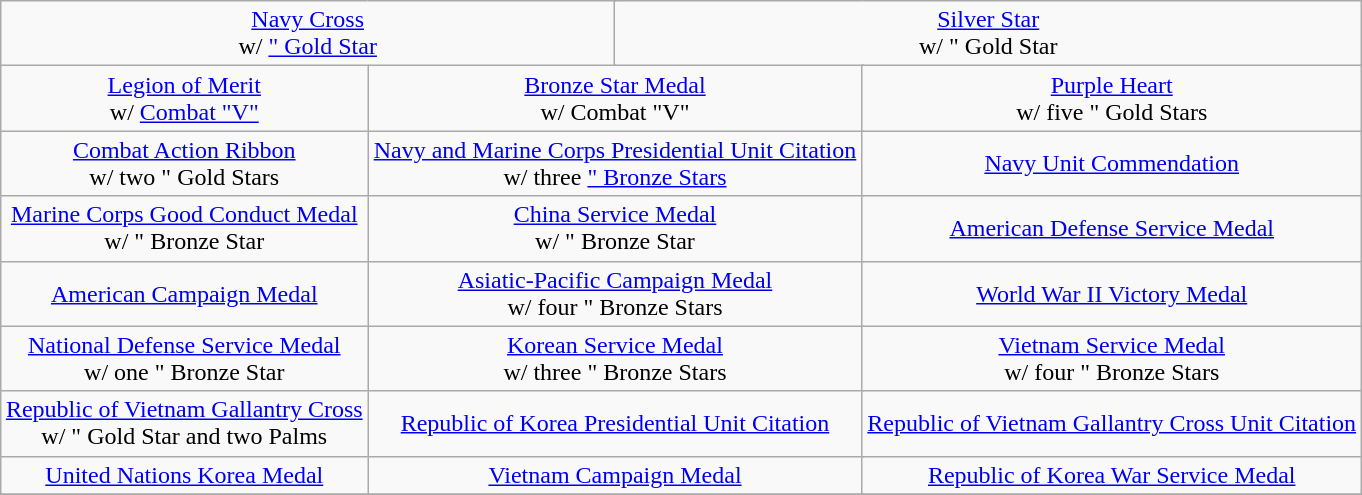<table class="wikitable" style="margin:1em auto; text-align:center;">
<tr>
<td colspan="6"><a href='#'>Navy Cross</a><br>w/ <a href='#'>" Gold Star</a></td>
<td colspan="6"><a href='#'>Silver Star</a><br>w/ " Gold Star</td>
</tr>
<tr>
<td colspan="4"><a href='#'>Legion of Merit</a><br>w/ <a href='#'>Combat "V"</a></td>
<td colspan="4"><a href='#'>Bronze Star Medal</a><br>w/ Combat "V"</td>
<td colspan="4"><a href='#'>Purple Heart</a><br>w/ five " Gold Stars</td>
</tr>
<tr>
<td colspan="4"><a href='#'>Combat Action Ribbon</a><br>w/ two " Gold Stars</td>
<td colspan="4"><a href='#'>Navy and Marine Corps Presidential Unit Citation</a><br> w/ three <a href='#'>" Bronze Stars</a></td>
<td colspan="4"><a href='#'>Navy Unit Commendation</a></td>
</tr>
<tr>
<td colspan="4"><a href='#'>Marine Corps Good Conduct Medal</a><br> w/ " Bronze Star</td>
<td colspan="4"><a href='#'>China Service Medal</a><br>w/ " Bronze Star</td>
<td colspan="4"><a href='#'>American Defense Service Medal</a></td>
</tr>
<tr>
<td colspan="4"><a href='#'>American Campaign Medal</a></td>
<td colspan="4"><a href='#'>Asiatic-Pacific Campaign Medal</a><br>w/ four " Bronze Stars</td>
<td colspan="4"><a href='#'>World War II Victory Medal</a></td>
</tr>
<tr>
<td colspan="4"><a href='#'>National Defense Service Medal</a><br>w/ one " Bronze Star</td>
<td colspan="4"><a href='#'>Korean Service Medal</a><br>w/ three " Bronze Stars</td>
<td colspan="4"><a href='#'>Vietnam Service Medal</a><br>w/ four " Bronze Stars</td>
</tr>
<tr>
<td colspan="4"><a href='#'>Republic of Vietnam Gallantry Cross</a><br>w/ " Gold Star and two Palms</td>
<td colspan="4"><a href='#'>Republic of Korea Presidential Unit Citation</a></td>
<td colspan="4"><a href='#'>Republic of Vietnam Gallantry Cross Unit Citation</a></td>
</tr>
<tr>
<td colspan="4"><a href='#'>United Nations Korea Medal</a></td>
<td colspan="4"><a href='#'>Vietnam Campaign Medal</a></td>
<td colspan="4"><a href='#'>Republic of Korea War Service Medal</a></td>
</tr>
<tr>
</tr>
</table>
